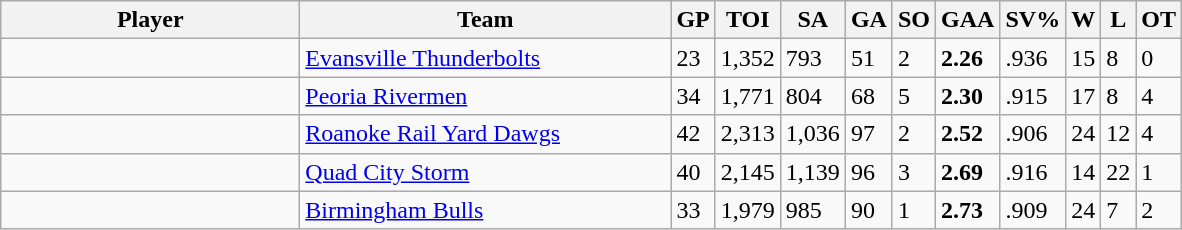<table class="wikitable sortable">
<tr>
<th style="width:12em">Player</th>
<th style="width:15em">Team</th>
<th>GP</th>
<th>TOI</th>
<th>SA</th>
<th>GA</th>
<th>SO</th>
<th>GAA</th>
<th>SV%</th>
<th>W</th>
<th>L</th>
<th>OT</th>
</tr>
<tr>
<td></td>
<td><a href='#'>Evansville Thunderbolts</a></td>
<td>23</td>
<td>1,352</td>
<td>793</td>
<td>51</td>
<td>2</td>
<td><strong>2.26</strong></td>
<td>.936</td>
<td>15</td>
<td>8</td>
<td>0</td>
</tr>
<tr>
<td></td>
<td><a href='#'>Peoria Rivermen</a></td>
<td>34</td>
<td>1,771</td>
<td>804</td>
<td>68</td>
<td>5</td>
<td><strong>2.30</strong></td>
<td>.915</td>
<td>17</td>
<td>8</td>
<td>4</td>
</tr>
<tr>
<td></td>
<td><a href='#'>Roanoke Rail Yard Dawgs</a></td>
<td>42</td>
<td>2,313</td>
<td>1,036</td>
<td>97</td>
<td>2</td>
<td><strong>2.52</strong></td>
<td>.906</td>
<td>24</td>
<td>12</td>
<td>4</td>
</tr>
<tr>
<td></td>
<td><a href='#'>Quad City Storm</a></td>
<td>40</td>
<td>2,145</td>
<td>1,139</td>
<td>96</td>
<td>3</td>
<td><strong>2.69</strong></td>
<td>.916</td>
<td>14</td>
<td>22</td>
<td>1</td>
</tr>
<tr>
<td></td>
<td><a href='#'>Birmingham Bulls</a></td>
<td>33</td>
<td>1,979</td>
<td>985</td>
<td>90</td>
<td>1</td>
<td><strong>2.73</strong></td>
<td>.909</td>
<td>24</td>
<td>7</td>
<td>2</td>
</tr>
</table>
